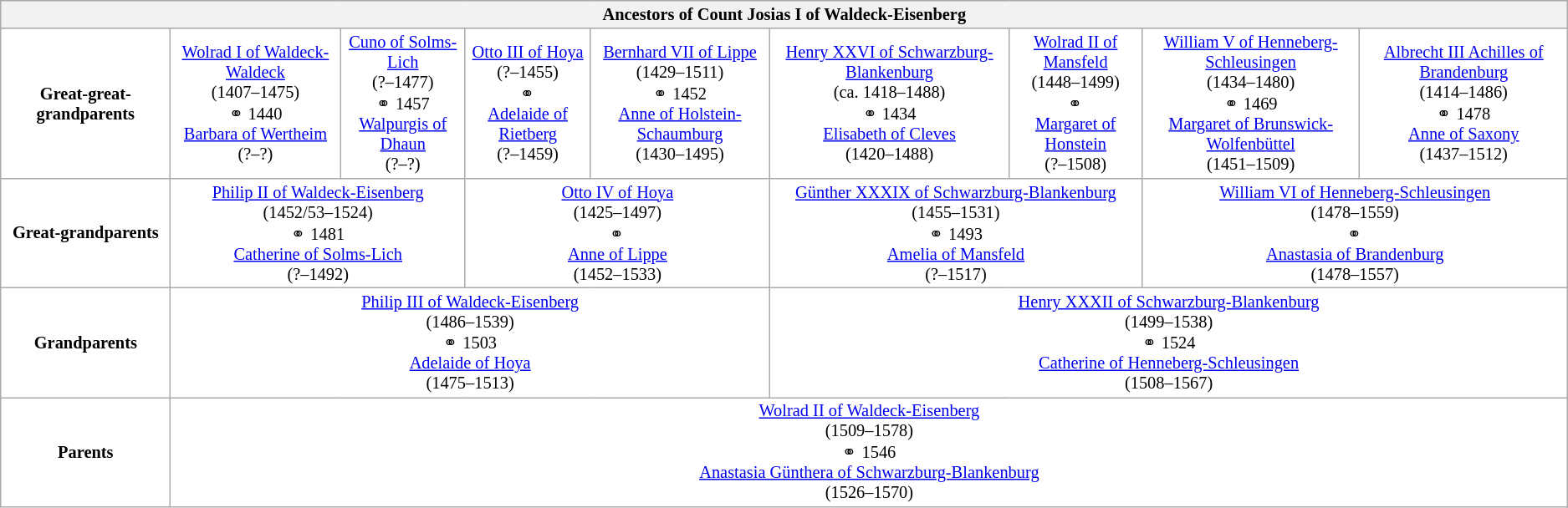<table class="wikitable" style="background:#FFFFFF; font-size:85%; text-align:center">
<tr bgcolor="#E0E0E0">
<th colspan="9">Ancestors of Count Josias I of Waldeck-Eisenberg</th>
</tr>
<tr>
<td><strong>Great-great-grandparents</strong></td>
<td colspan="1"><a href='#'>Wolrad I of Waldeck-Waldeck</a><br>(1407–1475)<br>⚭ 1440<br><a href='#'>Barbara of Wertheim</a><br>(?–?)</td>
<td colspan="1"><a href='#'>Cuno of Solms-Lich</a><br>(?–1477)<br>⚭ 1457<br><a href='#'>Walpurgis of Dhaun</a><br>(?–?)</td>
<td colspan="1"><a href='#'>Otto III of Hoya</a><br>(?–1455)<br>⚭<br><a href='#'>Adelaide of Rietberg</a><br>(?–1459)</td>
<td colspan="1"><a href='#'>Bernhard VII of Lippe</a><br>(1429–1511)<br>⚭ 1452<br><a href='#'>Anne of Holstein-Schaumburg</a><br>(1430–1495)</td>
<td colspan="1"><a href='#'>Henry XXVI of Schwarzburg-Blankenburg</a><br>(ca. 1418–1488)<br>⚭ 1434<br><a href='#'>Elisabeth of Cleves</a><br>(1420–1488)</td>
<td colspan="1"><a href='#'>Wolrad II of Mansfeld</a><br>(1448–1499)<br>⚭<br><a href='#'>Margaret of Honstein</a><br>(?–1508)</td>
<td colspan="1"><a href='#'>William V of Henneberg-Schleusingen</a><br>(1434–1480)<br>⚭ 1469<br><a href='#'>Margaret of Brunswick-Wolfenbüttel</a><br>(1451–1509)</td>
<td colspan="1"><a href='#'>Albrecht III Achilles of Brandenburg</a><br>(1414–1486)<br>⚭ 1478<br><a href='#'>Anne of Saxony</a><br>(1437–1512)</td>
</tr>
<tr>
<td><strong>Great-grandparents</strong></td>
<td colspan="2"><a href='#'>Philip II of Waldeck-Eisenberg</a><br>(1452/53–1524)<br>⚭ 1481<br><a href='#'>Catherine of Solms-Lich</a><br>(?–1492)</td>
<td colspan="2"><a href='#'>Otto IV of Hoya</a><br>(1425–1497)<br>⚭<br><a href='#'>Anne of Lippe</a><br>(1452–1533)</td>
<td colspan="2"><a href='#'>Günther XXXIX of Schwarzburg-Blankenburg</a><br>(1455–1531)<br>⚭ 1493<br><a href='#'>Amelia of Mansfeld</a><br>(?–1517)</td>
<td colspan="2"><a href='#'>William VI of Henneberg-Schleusingen</a><br>(1478–1559)<br>⚭<br><a href='#'>Anastasia of Brandenburg</a><br>(1478–1557)</td>
</tr>
<tr>
<td><strong>Grandparents</strong></td>
<td colspan="4"><a href='#'>Philip III of Waldeck-Eisenberg</a><br>(1486–1539)<br>⚭ 1503<br><a href='#'>Adelaide of Hoya</a><br>(1475–1513)</td>
<td colspan="4"><a href='#'>Henry XXXII of Schwarzburg-Blankenburg</a><br>(1499–1538)<br>⚭ 1524<br><a href='#'>Catherine of Henneberg-Schleusingen</a><br>(1508–1567)</td>
</tr>
<tr>
<td><strong>Parents</strong></td>
<td colspan="8"><a href='#'>Wolrad II of Waldeck-Eisenberg</a><br>(1509–1578)<br>⚭ 1546<br><a href='#'>Anastasia Günthera of Schwarzburg-Blankenburg</a><br>(1526–1570)</td>
</tr>
</table>
